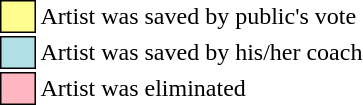<table class="toccolours"style="font-size: 100%">
<tr>
<td style="background:#fdfc8f; border:1px solid black">     </td>
<td>Artist was saved by public's vote</td>
</tr>
<tr>
<td style="background:#b0e0e6; border:1px solid black">     </td>
<td>Artist was saved by his/her coach</td>
</tr>
<tr>
<td style="background:lightpink; border:1px solid black">     </td>
<td>Artist was eliminated</td>
</tr>
</table>
